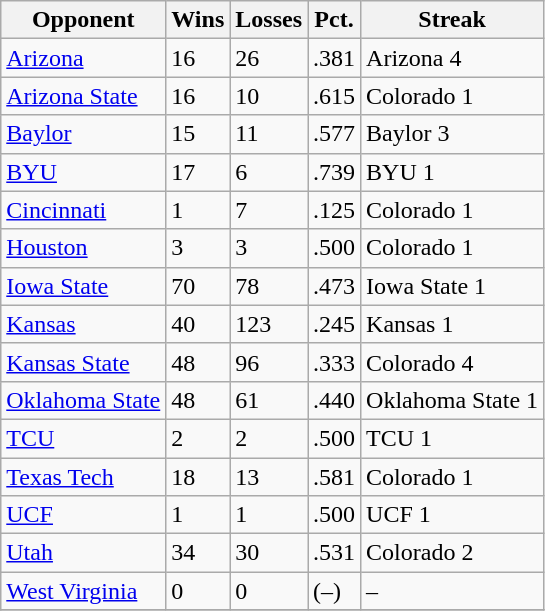<table class="wikitable sortable">
<tr>
<th>Opponent</th>
<th>Wins</th>
<th>Losses</th>
<th>Pct.</th>
<th>Streak</th>
</tr>
<tr>
<td><a href='#'>Arizona</a></td>
<td>16</td>
<td>26</td>
<td>.381</td>
<td>Arizona 4</td>
</tr>
<tr>
<td><a href='#'>Arizona State</a></td>
<td>16</td>
<td>10</td>
<td>.615</td>
<td>Colorado 1</td>
</tr>
<tr>
<td><a href='#'>Baylor</a></td>
<td>15</td>
<td>11</td>
<td>.577</td>
<td>Baylor 3</td>
</tr>
<tr>
<td><a href='#'>BYU</a></td>
<td>17</td>
<td>6</td>
<td>.739</td>
<td>BYU 1</td>
</tr>
<tr>
<td><a href='#'>Cincinnati</a></td>
<td>1</td>
<td>7</td>
<td>.125</td>
<td>Colorado 1</td>
</tr>
<tr>
<td><a href='#'>Houston</a></td>
<td>3</td>
<td>3</td>
<td>.500</td>
<td>Colorado 1</td>
</tr>
<tr>
<td><a href='#'>Iowa State</a></td>
<td>70</td>
<td>78</td>
<td>.473</td>
<td>Iowa State 1</td>
</tr>
<tr>
<td><a href='#'>Kansas</a></td>
<td>40</td>
<td>123</td>
<td>.245</td>
<td>Kansas 1</td>
</tr>
<tr>
<td><a href='#'>Kansas State</a></td>
<td>48</td>
<td>96</td>
<td>.333</td>
<td>Colorado 4</td>
</tr>
<tr>
<td><a href='#'>Oklahoma State</a></td>
<td>48</td>
<td>61</td>
<td>.440</td>
<td>Oklahoma State 1</td>
</tr>
<tr>
<td><a href='#'>TCU</a></td>
<td>2</td>
<td>2</td>
<td>.500</td>
<td>TCU 1</td>
</tr>
<tr>
<td><a href='#'>Texas Tech</a></td>
<td>18</td>
<td>13</td>
<td>.581</td>
<td>Colorado 1</td>
</tr>
<tr>
<td><a href='#'>UCF</a></td>
<td>1</td>
<td>1</td>
<td>.500</td>
<td>UCF 1</td>
</tr>
<tr>
<td><a href='#'>Utah</a></td>
<td>34</td>
<td>30</td>
<td>.531</td>
<td>Colorado 2</td>
</tr>
<tr>
<td><a href='#'>West Virginia</a></td>
<td>0</td>
<td>0</td>
<td>(–)</td>
<td>–</td>
</tr>
<tr>
</tr>
</table>
